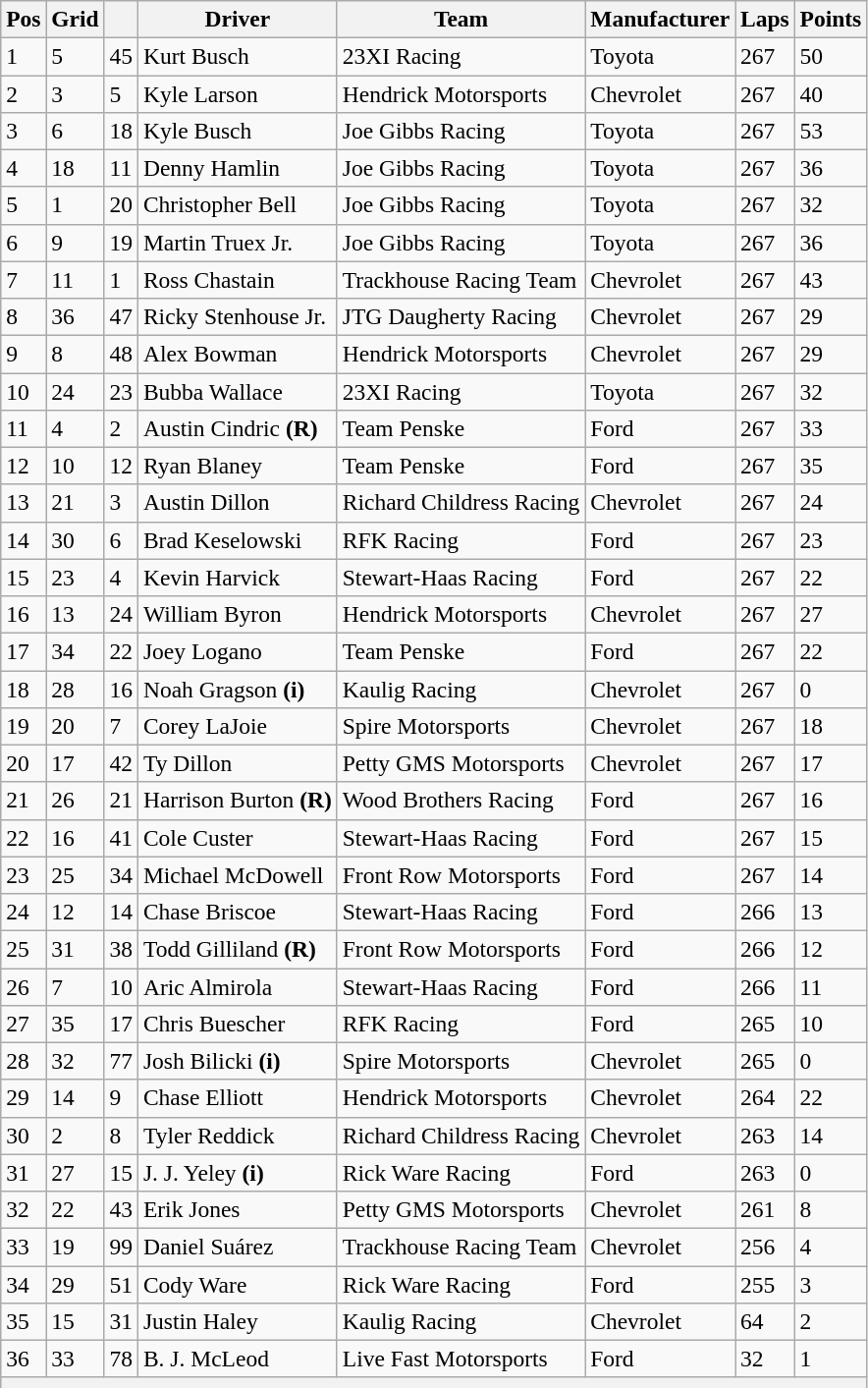<table class="wikitable" style="font-size:98%">
<tr>
<th>Pos</th>
<th>Grid</th>
<th></th>
<th>Driver</th>
<th>Team</th>
<th>Manufacturer</th>
<th>Laps</th>
<th>Points</th>
</tr>
<tr>
<td>1</td>
<td>5</td>
<td>45</td>
<td>Kurt Busch</td>
<td>23XI Racing</td>
<td>Toyota</td>
<td>267</td>
<td>50</td>
</tr>
<tr>
<td>2</td>
<td>3</td>
<td>5</td>
<td>Kyle Larson</td>
<td>Hendrick Motorsports</td>
<td>Chevrolet</td>
<td>267</td>
<td>40</td>
</tr>
<tr>
<td>3</td>
<td>6</td>
<td>18</td>
<td>Kyle Busch</td>
<td>Joe Gibbs Racing</td>
<td>Toyota</td>
<td>267</td>
<td>53</td>
</tr>
<tr>
<td>4</td>
<td>18</td>
<td>11</td>
<td>Denny Hamlin</td>
<td>Joe Gibbs Racing</td>
<td>Toyota</td>
<td>267</td>
<td>36</td>
</tr>
<tr>
<td>5</td>
<td>1</td>
<td>20</td>
<td>Christopher Bell</td>
<td>Joe Gibbs Racing</td>
<td>Toyota</td>
<td>267</td>
<td>32</td>
</tr>
<tr>
<td>6</td>
<td>9</td>
<td>19</td>
<td>Martin Truex Jr.</td>
<td>Joe Gibbs Racing</td>
<td>Toyota</td>
<td>267</td>
<td>36</td>
</tr>
<tr>
<td>7</td>
<td>11</td>
<td>1</td>
<td>Ross Chastain</td>
<td>Trackhouse Racing Team</td>
<td>Chevrolet</td>
<td>267</td>
<td>43</td>
</tr>
<tr>
<td>8</td>
<td>36</td>
<td>47</td>
<td>Ricky Stenhouse Jr.</td>
<td>JTG Daugherty Racing</td>
<td>Chevrolet</td>
<td>267</td>
<td>29</td>
</tr>
<tr>
<td>9</td>
<td>8</td>
<td>48</td>
<td>Alex Bowman</td>
<td>Hendrick Motorsports</td>
<td>Chevrolet</td>
<td>267</td>
<td>29</td>
</tr>
<tr>
<td>10</td>
<td>24</td>
<td>23</td>
<td>Bubba Wallace</td>
<td>23XI Racing</td>
<td>Toyota</td>
<td>267</td>
<td>32</td>
</tr>
<tr>
<td>11</td>
<td>4</td>
<td>2</td>
<td>Austin Cindric <strong>(R)</strong></td>
<td>Team Penske</td>
<td>Ford</td>
<td>267</td>
<td>33</td>
</tr>
<tr>
<td>12</td>
<td>10</td>
<td>12</td>
<td>Ryan Blaney</td>
<td>Team Penske</td>
<td>Ford</td>
<td>267</td>
<td>35</td>
</tr>
<tr>
<td>13</td>
<td>21</td>
<td>3</td>
<td>Austin Dillon</td>
<td>Richard Childress Racing</td>
<td>Chevrolet</td>
<td>267</td>
<td>24</td>
</tr>
<tr>
<td>14</td>
<td>30</td>
<td>6</td>
<td>Brad Keselowski</td>
<td>RFK Racing</td>
<td>Ford</td>
<td>267</td>
<td>23</td>
</tr>
<tr>
<td>15</td>
<td>23</td>
<td>4</td>
<td>Kevin Harvick</td>
<td>Stewart-Haas Racing</td>
<td>Ford</td>
<td>267</td>
<td>22</td>
</tr>
<tr>
<td>16</td>
<td>13</td>
<td>24</td>
<td>William Byron</td>
<td>Hendrick Motorsports</td>
<td>Chevrolet</td>
<td>267</td>
<td>27</td>
</tr>
<tr>
<td>17</td>
<td>34</td>
<td>22</td>
<td>Joey Logano</td>
<td>Team Penske</td>
<td>Ford</td>
<td>267</td>
<td>22</td>
</tr>
<tr>
<td>18</td>
<td>28</td>
<td>16</td>
<td>Noah Gragson <strong>(i)</strong></td>
<td>Kaulig Racing</td>
<td>Chevrolet</td>
<td>267</td>
<td>0</td>
</tr>
<tr>
<td>19</td>
<td>20</td>
<td>7</td>
<td>Corey LaJoie</td>
<td>Spire Motorsports</td>
<td>Chevrolet</td>
<td>267</td>
<td>18</td>
</tr>
<tr>
<td>20</td>
<td>17</td>
<td>42</td>
<td>Ty Dillon</td>
<td>Petty GMS Motorsports</td>
<td>Chevrolet</td>
<td>267</td>
<td>17</td>
</tr>
<tr>
<td>21</td>
<td>26</td>
<td>21</td>
<td>Harrison Burton <strong>(R)</strong></td>
<td>Wood Brothers Racing</td>
<td>Ford</td>
<td>267</td>
<td>16</td>
</tr>
<tr>
<td>22</td>
<td>16</td>
<td>41</td>
<td>Cole Custer</td>
<td>Stewart-Haas Racing</td>
<td>Ford</td>
<td>267</td>
<td>15</td>
</tr>
<tr>
<td>23</td>
<td>25</td>
<td>34</td>
<td>Michael McDowell</td>
<td>Front Row Motorsports</td>
<td>Ford</td>
<td>267</td>
<td>14</td>
</tr>
<tr>
<td>24</td>
<td>12</td>
<td>14</td>
<td>Chase Briscoe</td>
<td>Stewart-Haas Racing</td>
<td>Ford</td>
<td>266</td>
<td>13</td>
</tr>
<tr>
<td>25</td>
<td>31</td>
<td>38</td>
<td>Todd Gilliland <strong>(R)</strong></td>
<td>Front Row Motorsports</td>
<td>Ford</td>
<td>266</td>
<td>12</td>
</tr>
<tr>
<td>26</td>
<td>7</td>
<td>10</td>
<td>Aric Almirola</td>
<td>Stewart-Haas Racing</td>
<td>Ford</td>
<td>266</td>
<td>11</td>
</tr>
<tr>
<td>27</td>
<td>35</td>
<td>17</td>
<td>Chris Buescher</td>
<td>RFK Racing</td>
<td>Ford</td>
<td>265</td>
<td>10</td>
</tr>
<tr>
<td>28</td>
<td>32</td>
<td>77</td>
<td>Josh Bilicki <strong>(i)</strong></td>
<td>Spire Motorsports</td>
<td>Chevrolet</td>
<td>265</td>
<td>0</td>
</tr>
<tr>
<td>29</td>
<td>14</td>
<td>9</td>
<td>Chase Elliott</td>
<td>Hendrick Motorsports</td>
<td>Chevrolet</td>
<td>264</td>
<td>22</td>
</tr>
<tr>
<td>30</td>
<td>2</td>
<td>8</td>
<td>Tyler Reddick</td>
<td>Richard Childress Racing</td>
<td>Chevrolet</td>
<td>263</td>
<td>14</td>
</tr>
<tr>
<td>31</td>
<td>27</td>
<td>15</td>
<td>J. J. Yeley <strong>(i)</strong></td>
<td>Rick Ware Racing</td>
<td>Ford</td>
<td>263</td>
<td>0</td>
</tr>
<tr>
<td>32</td>
<td>22</td>
<td>43</td>
<td>Erik Jones</td>
<td>Petty GMS Motorsports</td>
<td>Chevrolet</td>
<td>261</td>
<td>8</td>
</tr>
<tr>
<td>33</td>
<td>19</td>
<td>99</td>
<td>Daniel Suárez</td>
<td>Trackhouse Racing Team</td>
<td>Chevrolet</td>
<td>256</td>
<td>4</td>
</tr>
<tr>
<td>34</td>
<td>29</td>
<td>51</td>
<td>Cody Ware</td>
<td>Rick Ware Racing</td>
<td>Ford</td>
<td>255</td>
<td>3</td>
</tr>
<tr>
<td>35</td>
<td>15</td>
<td>31</td>
<td>Justin Haley</td>
<td>Kaulig Racing</td>
<td>Chevrolet</td>
<td>64</td>
<td>2</td>
</tr>
<tr>
<td>36</td>
<td>33</td>
<td>78</td>
<td>B. J. McLeod</td>
<td>Live Fast Motorsports</td>
<td>Ford</td>
<td>32</td>
<td>1</td>
</tr>
<tr>
<th colspan="8"></th>
</tr>
</table>
